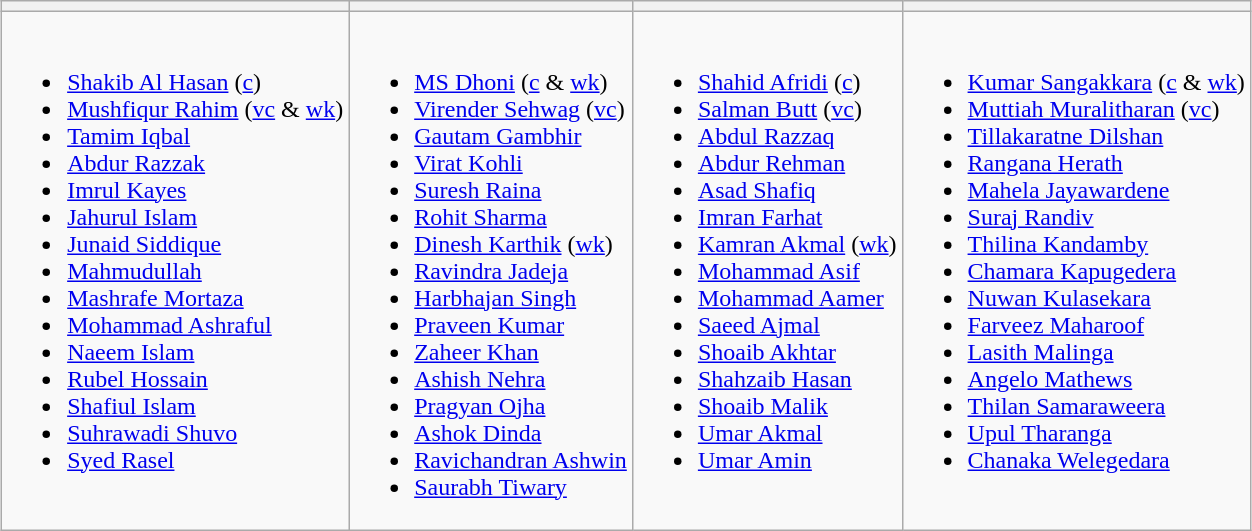<table class="wikitable" style="text-align:left; margin:auto">
<tr>
<th></th>
<th></th>
<th></th>
<th></th>
</tr>
<tr style="vertical-align:top">
<td><br><ul><li><a href='#'>Shakib Al Hasan</a> (<a href='#'>c</a>)</li><li><a href='#'>Mushfiqur Rahim</a> (<a href='#'>vc</a> & <a href='#'>wk</a>)</li><li><a href='#'>Tamim Iqbal</a></li><li><a href='#'>Abdur Razzak</a></li><li><a href='#'>Imrul Kayes</a></li><li><a href='#'>Jahurul Islam</a></li><li><a href='#'>Junaid Siddique</a></li><li><a href='#'>Mahmudullah</a></li><li><a href='#'>Mashrafe Mortaza</a></li><li><a href='#'>Mohammad Ashraful</a></li><li><a href='#'>Naeem Islam</a></li><li><a href='#'>Rubel Hossain</a></li><li><a href='#'>Shafiul Islam</a></li><li><a href='#'>Suhrawadi Shuvo</a></li><li><a href='#'>Syed Rasel</a></li></ul></td>
<td><br><ul><li><a href='#'>MS Dhoni</a> (<a href='#'>c</a> & <a href='#'>wk</a>)</li><li><a href='#'>Virender Sehwag</a> (<a href='#'>vc</a>)</li><li><a href='#'>Gautam Gambhir</a></li><li><a href='#'>Virat Kohli</a></li><li><a href='#'>Suresh Raina</a></li><li><a href='#'>Rohit Sharma</a></li><li><a href='#'>Dinesh Karthik</a> (<a href='#'>wk</a>)</li><li><a href='#'>Ravindra Jadeja</a></li><li><a href='#'>Harbhajan Singh</a></li><li><a href='#'>Praveen Kumar</a></li><li><a href='#'>Zaheer Khan</a></li><li><a href='#'>Ashish Nehra</a></li><li><a href='#'>Pragyan Ojha</a></li><li><a href='#'>Ashok Dinda</a></li><li><a href='#'>Ravichandran Ashwin</a></li><li><a href='#'>Saurabh Tiwary</a></li></ul></td>
<td><br><ul><li><a href='#'>Shahid Afridi</a> (<a href='#'>c</a>)</li><li><a href='#'>Salman Butt</a> (<a href='#'>vc</a>)</li><li><a href='#'>Abdul Razzaq</a></li><li><a href='#'>Abdur Rehman</a></li><li><a href='#'>Asad Shafiq</a></li><li><a href='#'>Imran Farhat</a></li><li><a href='#'>Kamran Akmal</a> (<a href='#'>wk</a>)</li><li><a href='#'>Mohammad Asif</a></li><li><a href='#'>Mohammad Aamer</a></li><li><a href='#'>Saeed Ajmal</a></li><li><a href='#'>Shoaib Akhtar</a></li><li><a href='#'>Shahzaib Hasan</a></li><li><a href='#'>Shoaib Malik</a></li><li><a href='#'>Umar Akmal</a></li><li><a href='#'>Umar Amin</a></li></ul></td>
<td><br><ul><li><a href='#'>Kumar Sangakkara</a> (<a href='#'>c</a> & <a href='#'>wk</a>)</li><li><a href='#'>Muttiah Muralitharan</a> (<a href='#'>vc</a>)</li><li><a href='#'>Tillakaratne Dilshan</a></li><li><a href='#'>Rangana Herath</a></li><li><a href='#'>Mahela Jayawardene</a></li><li><a href='#'>Suraj Randiv</a></li><li><a href='#'>Thilina Kandamby</a></li><li><a href='#'>Chamara Kapugedera</a></li><li><a href='#'>Nuwan Kulasekara</a></li><li><a href='#'>Farveez Maharoof</a></li><li><a href='#'>Lasith Malinga</a></li><li><a href='#'>Angelo Mathews</a></li><li><a href='#'>Thilan Samaraweera</a></li><li><a href='#'>Upul Tharanga</a></li><li><a href='#'>Chanaka Welegedara</a></li></ul></td>
</tr>
</table>
